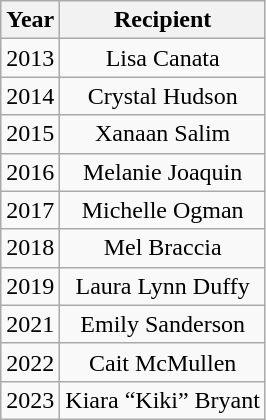<table class="wikitable" style="text-align:center">
<tr>
<th>Year</th>
<th>Recipient</th>
</tr>
<tr>
<td>2013</td>
<td>Lisa Canata</td>
</tr>
<tr>
<td>2014</td>
<td>Crystal Hudson</td>
</tr>
<tr>
<td>2015</td>
<td>Xanaan Salim</td>
</tr>
<tr>
<td>2016</td>
<td>Melanie Joaquin</td>
</tr>
<tr>
<td>2017</td>
<td>Michelle Ogman</td>
</tr>
<tr>
<td>2018</td>
<td>Mel Braccia</td>
</tr>
<tr>
<td>2019</td>
<td>Laura Lynn Duffy</td>
</tr>
<tr>
<td>2021</td>
<td>Emily Sanderson</td>
</tr>
<tr>
<td>2022</td>
<td>Cait McMullen</td>
</tr>
<tr>
<td>2023</td>
<td>Kiara “Kiki” Bryant</td>
</tr>
</table>
